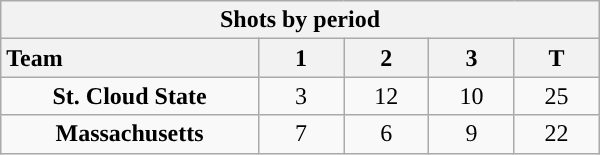<table class="wikitable" style="width:25em; text-align:right;">
<tr>
<th colspan=5>Shots by period</th>
</tr>
<tr>
<th style="width:10em; text-align:left;">Team</th>
<th style="width:3em;">1</th>
<th style="width:3em;">2</th>
<th style="width:3em;">3</th>
<th style="width:3em;">T</th>
</tr>
<tr>
<td align=center><strong>St. Cloud State</strong></td>
<td align=center>3</td>
<td align=center>12</td>
<td align=center>10</td>
<td align=center>25</td>
</tr>
<tr>
<td align=center><strong>Massachusetts</strong></td>
<td align=center>7</td>
<td align=center>6</td>
<td align=center>9</td>
<td align=center>22</td>
</tr>
</table>
